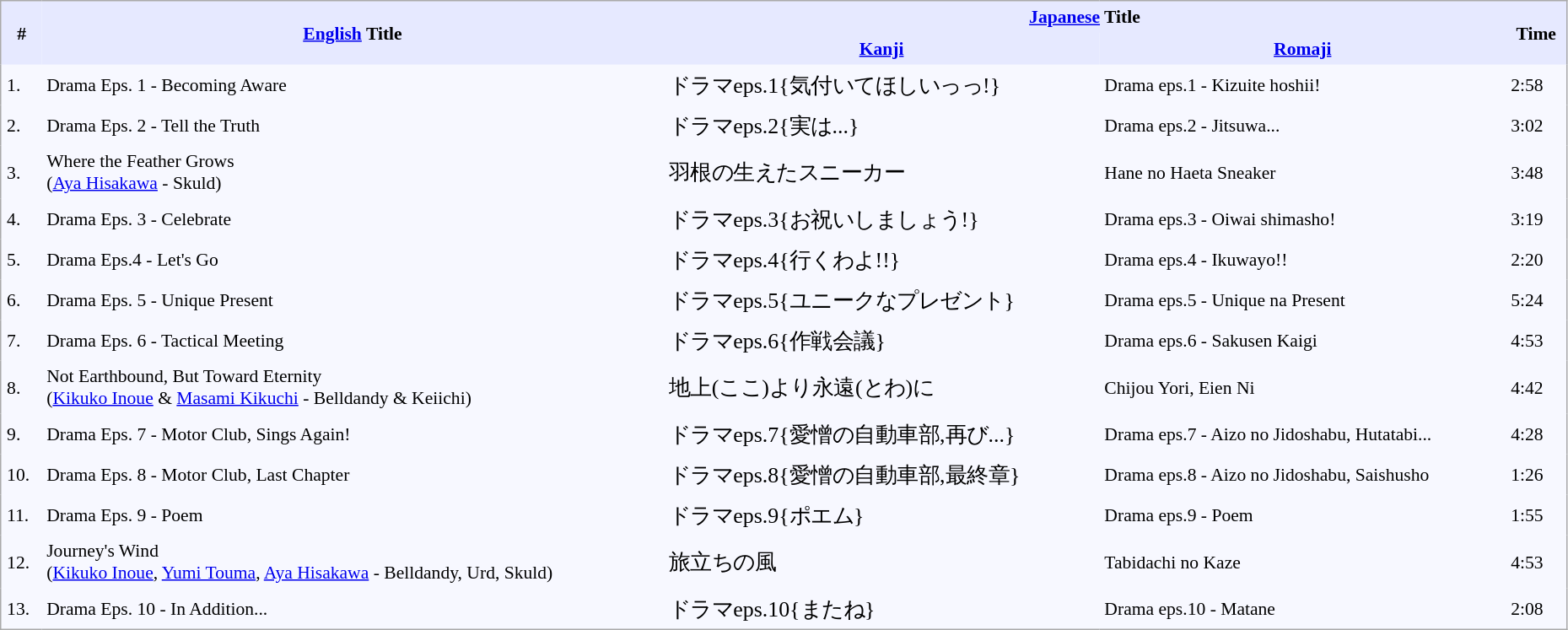<table border="0" cellpadding="4" cellspacing="0"  style="border:1px #aaa solid; border-collapse:collapse; padding:0.2em; margin:0 1em 1em; background:#f7f8ff; font-size:0.9em; width:98%;">
<tr style="vertical-align:middle; background:#e6e9ff;">
<th rowspan="2">#</th>
<th rowspan="2"><a href='#'>English</a> Title</th>
<th colspan="2"><a href='#'>Japanese</a> Title</th>
<th rowspan="2">Time</th>
</tr>
<tr style="background:#e6e9ff;">
<th><a href='#'>Kanji</a></th>
<th><a href='#'>Romaji</a></th>
</tr>
<tr>
<td>1.</td>
<td>Drama Eps. 1 - Becoming Aware</td>
<td style="font-size: 120%;">ドラマeps.1{気付いてほしいっっ!}</td>
<td>Drama eps.1 - Kizuite hoshii!</td>
<td>2:58</td>
</tr>
<tr>
<td>2.</td>
<td>Drama Eps. 2 - Tell the Truth</td>
<td style="font-size: 120%;">ドラマeps.2{実は...}</td>
<td>Drama eps.2 - Jitsuwa...</td>
<td>3:02</td>
</tr>
<tr>
<td>3.</td>
<td>Where the Feather Grows<br>(<a href='#'>Aya Hisakawa</a> - Skuld)</td>
<td style="font-size: 120%;">羽根の生えたスニーカー</td>
<td>Hane no Haeta Sneaker</td>
<td>3:48</td>
</tr>
<tr>
<td>4.</td>
<td>Drama Eps. 3 - Celebrate</td>
<td style="font-size: 120%;">ドラマeps.3{お祝いしましょう!}</td>
<td>Drama eps.3 - Oiwai shimasho!</td>
<td>3:19</td>
</tr>
<tr>
<td>5.</td>
<td>Drama Eps.4 - Let's Go</td>
<td style="font-size: 120%;">ドラマeps.4{行くわよ!!}</td>
<td>Drama eps.4 - Ikuwayo!!</td>
<td>2:20</td>
</tr>
<tr>
<td>6.</td>
<td>Drama Eps. 5 - Unique Present</td>
<td style="font-size: 120%;">ドラマeps.5{ユニークなプレゼント}</td>
<td>Drama eps.5 - Unique na Present</td>
<td>5:24</td>
</tr>
<tr>
<td>7.</td>
<td>Drama Eps. 6 - Tactical Meeting</td>
<td style="font-size: 120%;">ドラマeps.6{作戦会議}</td>
<td>Drama eps.6 - Sakusen Kaigi</td>
<td>4:53</td>
</tr>
<tr>
<td>8.</td>
<td>Not Earthbound, But Toward Eternity<br>(<a href='#'>Kikuko Inoue</a> & <a href='#'>Masami Kikuchi</a> - Belldandy & Keiichi)</td>
<td style="font-size: 120%;">地上(ここ)より永遠(とわ)に</td>
<td>Chijou Yori, Eien Ni</td>
<td>4:42</td>
</tr>
<tr>
<td>9.</td>
<td>Drama Eps. 7 - Motor Club, Sings Again!</td>
<td style="font-size: 120%;">ドラマeps.7{愛憎の自動車部,再び...}</td>
<td>Drama eps.7 - Aizo no Jidoshabu, Hutatabi...</td>
<td>4:28</td>
</tr>
<tr>
<td>10.</td>
<td>Drama Eps. 8 - Motor Club, Last Chapter</td>
<td style="font-size: 120%;">ドラマeps.8{愛憎の自動車部,最終章}</td>
<td>Drama eps.8 - Aizo no Jidoshabu, Saishusho</td>
<td>1:26</td>
</tr>
<tr>
<td>11.</td>
<td>Drama Eps. 9 - Poem</td>
<td style="font-size: 120%;">ドラマeps.9{ポエム}</td>
<td>Drama eps.9 - Poem</td>
<td>1:55</td>
</tr>
<tr>
<td>12.</td>
<td>Journey's Wind<br>(<a href='#'>Kikuko Inoue</a>, <a href='#'>Yumi Touma</a>, <a href='#'>Aya Hisakawa</a> - Belldandy, Urd, Skuld)</td>
<td style="font-size: 120%;">旅立ちの風</td>
<td>Tabidachi no Kaze</td>
<td>4:53</td>
</tr>
<tr>
<td>13.</td>
<td>Drama Eps. 10 - In Addition...</td>
<td style="font-size: 120%;">ドラマeps.10{またね}</td>
<td>Drama eps.10 - Matane</td>
<td>2:08</td>
</tr>
</table>
